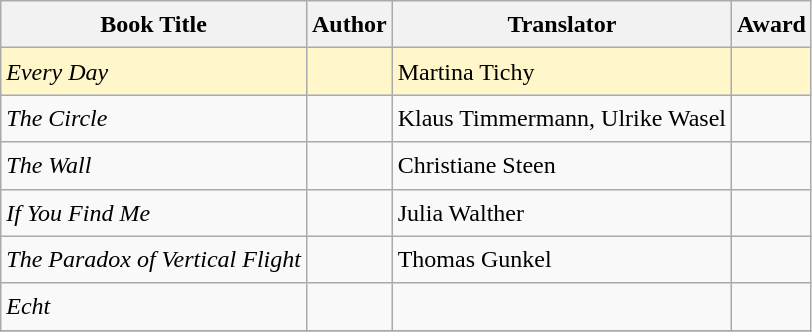<table class="wikitable sortable mw-collapsible" style="font-size:1.00em; line-height:1.5em;">
<tr>
<th scope="col">Book Title</th>
<th scope="col">Author</th>
<th scope="col">Translator</th>
<th scope="col">Award</th>
</tr>
<tr style="background:#fff7c9">
<td><em>Every Day</em></td>
<td></td>
<td>Martina Tichy</td>
<td></td>
</tr>
<tr>
<td><em>The Circle</em></td>
<td></td>
<td>Klaus Timmermann, Ulrike Wasel</td>
<td></td>
</tr>
<tr>
<td><em>The Wall</em></td>
<td></td>
<td>Christiane Steen</td>
<td></td>
</tr>
<tr>
<td><em>If You Find Me</em></td>
<td></td>
<td>Julia Walther</td>
<td></td>
</tr>
<tr>
<td><em>The Paradox of Vertical Flight </em></td>
<td></td>
<td>Thomas Gunkel</td>
<td></td>
</tr>
<tr>
<td><em>Echt</em></td>
<td></td>
<td></td>
<td></td>
</tr>
<tr style="background:#fff7c9">
</tr>
</table>
